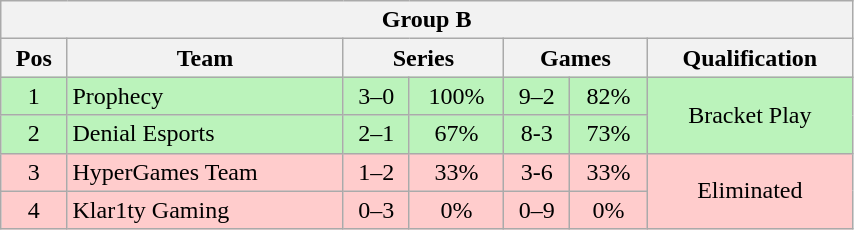<table class="wikitable" style="display: inline-table; margin-left: 50px;width: 45%;">
<tr>
<th colspan="7">Group B</th>
</tr>
<tr>
<th>Pos</th>
<th>Team</th>
<th colspan="2">Series</th>
<th colspan="2">Games</th>
<th>Qualification</th>
</tr>
<tr>
<td style="text-align:center; background:#BBF3BB;">1</td>
<td style="text-align:left; background:#BBF3BB;">Prophecy</td>
<td style="text-align:center; background:#BBF3BB;">3–0</td>
<td style="text-align:center; background:#BBF3BB;">100%</td>
<td style="text-align:center; background:#BBF3BB;">9–2</td>
<td style="text-align:center; background:#BBF3BB;">82%</td>
<td style="text-align:center; background:#BBF3BB;" rowspan="2">Bracket Play</td>
</tr>
<tr>
<td style="text-align:center; background:#BBF3BB;">2</td>
<td style="text-align:left; background:#BBF3BB;">Denial Esports</td>
<td style="text-align:center; background:#BBF3BB;">2–1</td>
<td style="text-align:center; background:#BBF3BB;">67%</td>
<td style="text-align:center; background:#BBF3BB;">8-3</td>
<td style="text-align:center; background:#BBF3BB;">73%</td>
</tr>
<tr>
<td style="text-align:center; background:#FFCCCC;">3</td>
<td style="text-align:left; background:#FFCCCC;">HyperGames Team</td>
<td style="text-align:center; background:#FFCCCC;">1–2</td>
<td style="text-align:center; background:#FFCCCC;">33%</td>
<td style="text-align:center; background:#FFCCCC;">3-6</td>
<td style="text-align:center; background:#FFCCCC;">33%</td>
<td style="text-align:center; background:#FFCCCC;" rowspan="2">Eliminated</td>
</tr>
<tr>
<td style="text-align:center; background:#FFCCCC;">4</td>
<td style="text-align:left; background:#FFCCCC;">Klar1ty Gaming</td>
<td style="text-align:center; background:#FFCCCC;">0–3</td>
<td style="text-align:center; background:#FFCCCC;">0%</td>
<td style="text-align:center; background:#FFCCCC;">0–9</td>
<td style="text-align:center; background:#FFCCCC;">0%</td>
</tr>
</table>
